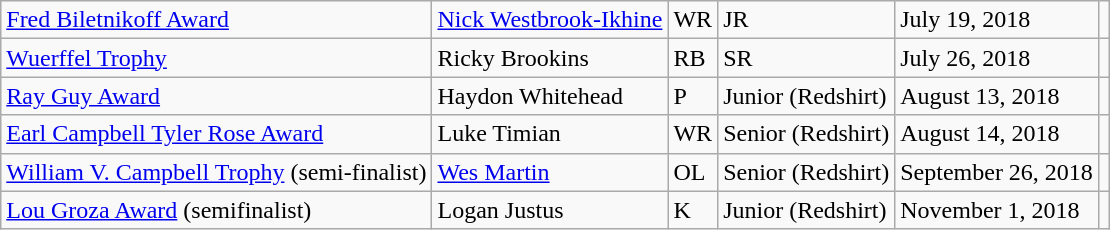<table class="wikitable">
<tr>
<td><a href='#'>Fred Biletnikoff Award</a></td>
<td><a href='#'>Nick Westbrook-Ikhine</a></td>
<td>WR</td>
<td>JR</td>
<td>July 19, 2018</td>
<td></td>
</tr>
<tr>
<td><a href='#'>Wuerffel Trophy</a></td>
<td>Ricky Brookins</td>
<td>RB</td>
<td>SR</td>
<td>July 26, 2018</td>
<td></td>
</tr>
<tr>
<td><a href='#'>Ray Guy Award</a></td>
<td>Haydon Whitehead</td>
<td>P</td>
<td>Junior (Redshirt)</td>
<td>August 13, 2018</td>
<td></td>
</tr>
<tr>
<td><a href='#'>Earl Campbell Tyler Rose Award</a></td>
<td>Luke Timian</td>
<td>WR</td>
<td>Senior (Redshirt)</td>
<td>August 14, 2018</td>
<td></td>
</tr>
<tr>
<td><a href='#'>William V. Campbell Trophy</a> (semi-finalist)</td>
<td><a href='#'>Wes Martin</a></td>
<td>OL</td>
<td>Senior (Redshirt)</td>
<td>September 26, 2018</td>
<td></td>
</tr>
<tr>
<td><a href='#'>Lou Groza Award</a> (semifinalist)</td>
<td>Logan Justus</td>
<td>K</td>
<td>Junior (Redshirt)</td>
<td>November 1, 2018</td>
<td></td>
</tr>
</table>
